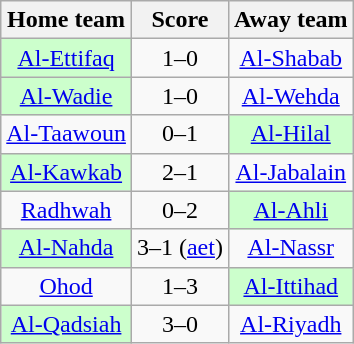<table class="wikitable" style="text-align: center">
<tr>
<th>Home team</th>
<th>Score</th>
<th>Away team</th>
</tr>
<tr>
<td bgcolor="ccffcc"><a href='#'>Al-Ettifaq</a></td>
<td>1–0</td>
<td><a href='#'>Al-Shabab</a></td>
</tr>
<tr>
<td bgcolor="ccffcc"><a href='#'>Al-Wadie</a></td>
<td>1–0</td>
<td><a href='#'>Al-Wehda</a></td>
</tr>
<tr>
<td><a href='#'>Al-Taawoun</a></td>
<td>0–1</td>
<td bgcolor="ccffcc"><a href='#'>Al-Hilal</a></td>
</tr>
<tr>
<td bgcolor="ccffcc"><a href='#'>Al-Kawkab</a></td>
<td>2–1</td>
<td><a href='#'>Al-Jabalain</a></td>
</tr>
<tr>
<td><a href='#'>Radhwah</a></td>
<td>0–2</td>
<td bgcolor="ccffcc"><a href='#'>Al-Ahli</a></td>
</tr>
<tr>
<td bgcolor="ccffcc"><a href='#'>Al-Nahda</a></td>
<td>3–1 (<a href='#'>aet</a>)</td>
<td><a href='#'>Al-Nassr</a></td>
</tr>
<tr>
<td><a href='#'>Ohod</a></td>
<td>1–3</td>
<td bgcolor="ccffcc"><a href='#'>Al-Ittihad</a></td>
</tr>
<tr>
<td bgcolor="ccffcc"><a href='#'>Al-Qadsiah</a></td>
<td>3–0</td>
<td><a href='#'>Al-Riyadh</a></td>
</tr>
</table>
